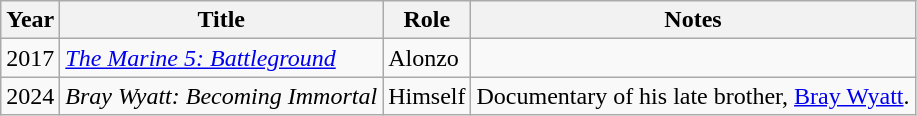<table class="wikitable sortable">
<tr>
<th>Year</th>
<th>Title</th>
<th>Role</th>
<th>Notes</th>
</tr>
<tr>
<td>2017</td>
<td><em><a href='#'>The Marine 5: Battleground</a></em></td>
<td>Alonzo</td>
<td></td>
</tr>
<tr>
<td>2024</td>
<td><em>Bray Wyatt: Becoming Immortal</em></td>
<td>Himself</td>
<td>Documentary of his late brother, <a href='#'>Bray Wyatt</a>.</td>
</tr>
</table>
